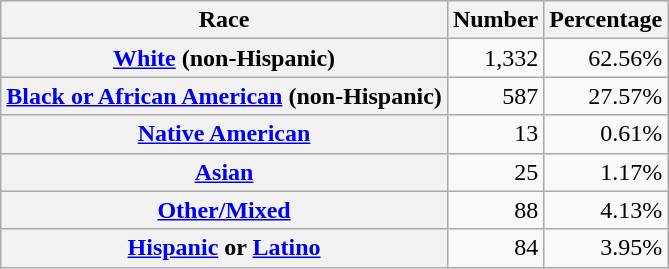<table class="wikitable" style="text-align:right">
<tr>
<th scope="col">Race</th>
<th scope="col">Number</th>
<th scope="col">Percentage</th>
</tr>
<tr>
<th scope="row"><a href='#'>White</a> (non-Hispanic)</th>
<td>1,332</td>
<td>62.56%</td>
</tr>
<tr>
<th scope="row"><a href='#'>Black or African American</a> (non-Hispanic)</th>
<td>587</td>
<td>27.57%</td>
</tr>
<tr>
<th scope="row"><a href='#'>Native American</a></th>
<td>13</td>
<td>0.61%</td>
</tr>
<tr>
<th scope="row"><a href='#'>Asian</a></th>
<td>25</td>
<td>1.17%</td>
</tr>
<tr>
<th scope="row"><a href='#'>Other/Mixed</a></th>
<td>88</td>
<td>4.13%</td>
</tr>
<tr>
<th scope="row"><a href='#'>Hispanic</a> or <a href='#'>Latino</a></th>
<td>84</td>
<td>3.95%</td>
</tr>
</table>
